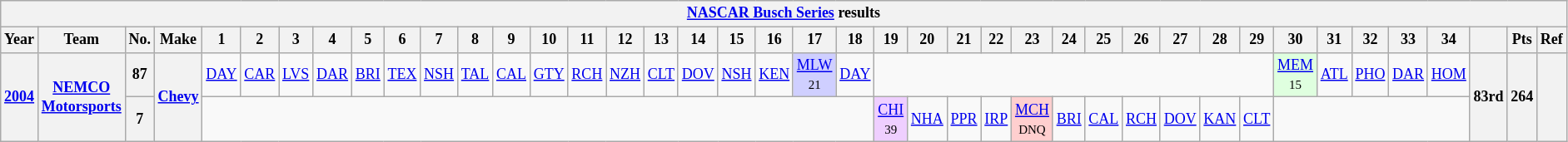<table class="wikitable" style="text-align:center; font-size:75%">
<tr>
<th colspan=42><a href='#'>NASCAR Busch Series</a> results</th>
</tr>
<tr>
<th>Year</th>
<th>Team</th>
<th>No.</th>
<th>Make</th>
<th>1</th>
<th>2</th>
<th>3</th>
<th>4</th>
<th>5</th>
<th>6</th>
<th>7</th>
<th>8</th>
<th>9</th>
<th>10</th>
<th>11</th>
<th>12</th>
<th>13</th>
<th>14</th>
<th>15</th>
<th>16</th>
<th>17</th>
<th>18</th>
<th>19</th>
<th>20</th>
<th>21</th>
<th>22</th>
<th>23</th>
<th>24</th>
<th>25</th>
<th>26</th>
<th>27</th>
<th>28</th>
<th>29</th>
<th>30</th>
<th>31</th>
<th>32</th>
<th>33</th>
<th>34</th>
<th></th>
<th>Pts</th>
<th>Ref</th>
</tr>
<tr>
<th rowspan=2><a href='#'>2004</a></th>
<th rowspan=2><a href='#'>NEMCO Motorsports</a></th>
<th>87</th>
<th rowspan=2><a href='#'>Chevy</a></th>
<td><a href='#'>DAY</a></td>
<td><a href='#'>CAR</a></td>
<td><a href='#'>LVS</a></td>
<td><a href='#'>DAR</a></td>
<td><a href='#'>BRI</a></td>
<td><a href='#'>TEX</a></td>
<td><a href='#'>NSH</a></td>
<td><a href='#'>TAL</a></td>
<td><a href='#'>CAL</a></td>
<td><a href='#'>GTY</a></td>
<td><a href='#'>RCH</a></td>
<td><a href='#'>NZH</a></td>
<td><a href='#'>CLT</a></td>
<td><a href='#'>DOV</a></td>
<td><a href='#'>NSH</a></td>
<td><a href='#'>KEN</a></td>
<td style="background:#CFCFFF;"><a href='#'>MLW</a><br><small>21</small></td>
<td><a href='#'>DAY</a></td>
<td colspan=11></td>
<td style="background:#DFFFDF;"><a href='#'>MEM</a><br><small>15</small></td>
<td><a href='#'>ATL</a></td>
<td><a href='#'>PHO</a></td>
<td><a href='#'>DAR</a></td>
<td><a href='#'>HOM</a></td>
<th rowspan=2>83rd</th>
<th rowspan=2>264</th>
<th rowspan=2></th>
</tr>
<tr>
<th>7</th>
<td colspan=18></td>
<td style="background:#EFCFFF;"><a href='#'>CHI</a><br><small>39</small></td>
<td><a href='#'>NHA</a></td>
<td><a href='#'>PPR</a></td>
<td><a href='#'>IRP</a></td>
<td style="background:#FFCFCF;"><a href='#'>MCH</a><br><small>DNQ</small></td>
<td><a href='#'>BRI</a></td>
<td><a href='#'>CAL</a></td>
<td><a href='#'>RCH</a></td>
<td><a href='#'>DOV</a></td>
<td><a href='#'>KAN</a></td>
<td><a href='#'>CLT</a></td>
<td colspan=5></td>
</tr>
</table>
